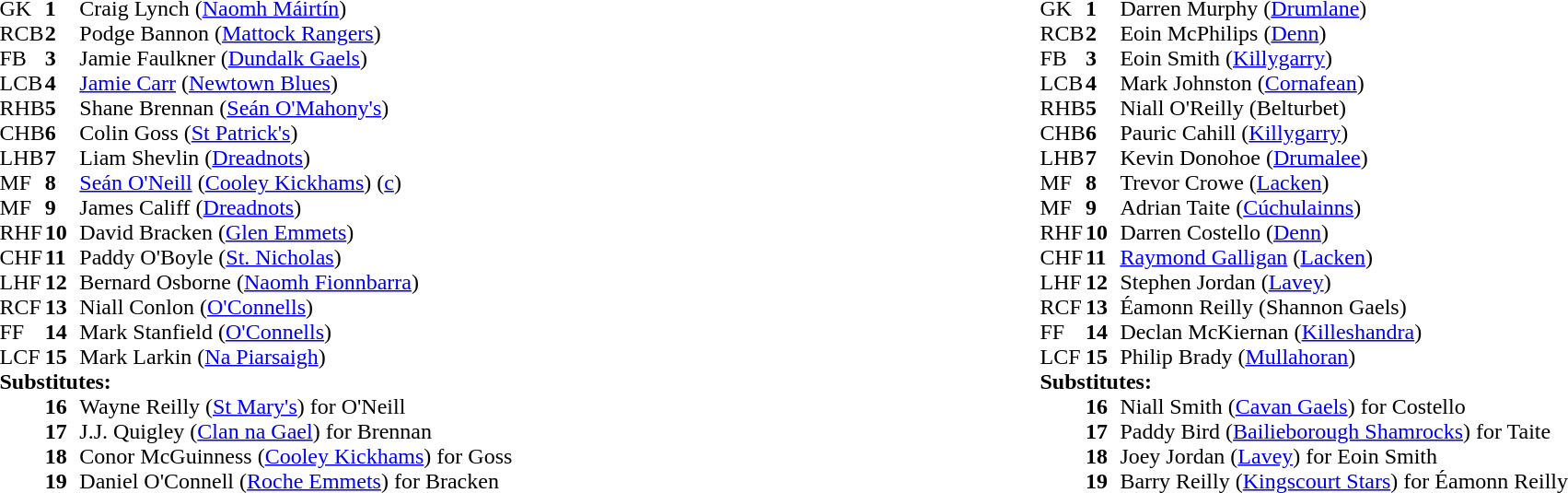<table style="width:100%;">
<tr>
<td style="vertical-align:top; width:50%"><br><table cellspacing="0" cellpadding="0">
<tr>
<th width="25"></th>
<th width="25"></th>
</tr>
<tr>
<td>GK</td>
<td><strong>1</strong></td>
<td>Craig Lynch (<a href='#'>Naomh Máirtín</a>)</td>
</tr>
<tr>
<td>RCB</td>
<td><strong>2</strong></td>
<td>Podge Bannon (<a href='#'>Mattock Rangers</a>)</td>
</tr>
<tr>
<td>FB</td>
<td><strong>3</strong></td>
<td>Jamie Faulkner (<a href='#'>Dundalk Gaels</a>)</td>
</tr>
<tr>
<td>LCB</td>
<td><strong>4</strong></td>
<td><a href='#'>Jamie Carr</a> (<a href='#'>Newtown Blues</a>)</td>
</tr>
<tr>
<td>RHB</td>
<td><strong>5</strong></td>
<td>Shane Brennan (<a href='#'>Seán O'Mahony's</a>)</td>
</tr>
<tr>
<td>CHB</td>
<td><strong>6</strong></td>
<td>Colin Goss (<a href='#'>St Patrick's</a>)</td>
</tr>
<tr>
<td>LHB</td>
<td><strong>7</strong></td>
<td>Liam Shevlin (<a href='#'>Dreadnots</a>)</td>
</tr>
<tr>
<td>MF</td>
<td><strong>8</strong></td>
<td><a href='#'>Seán O'Neill</a> (<a href='#'>Cooley Kickhams</a>) (<a href='#'>c</a>)</td>
</tr>
<tr>
<td>MF</td>
<td><strong>9</strong></td>
<td>James Califf (<a href='#'>Dreadnots</a>)</td>
</tr>
<tr>
<td>RHF</td>
<td><strong>10</strong></td>
<td>David Bracken (<a href='#'>Glen Emmets</a>)</td>
</tr>
<tr>
<td>CHF</td>
<td><strong>11</strong></td>
<td>Paddy O'Boyle (<a href='#'>St. Nicholas</a>)</td>
</tr>
<tr>
<td>LHF</td>
<td><strong>12</strong></td>
<td>Bernard Osborne (<a href='#'>Naomh Fionnbarra</a>)</td>
</tr>
<tr>
<td>RCF</td>
<td><strong>13</strong></td>
<td>Niall Conlon (<a href='#'>O'Connells</a>)</td>
</tr>
<tr>
<td>FF</td>
<td><strong>14</strong></td>
<td>Mark Stanfield (<a href='#'>O'Connells</a>)</td>
</tr>
<tr>
<td>LCF</td>
<td><strong>15</strong></td>
<td>Mark Larkin (<a href='#'>Na Piarsaigh</a>)</td>
</tr>
<tr>
<td colspan=3><strong>Substitutes:</strong></td>
</tr>
<tr>
<td></td>
<td><strong>16</strong></td>
<td>Wayne Reilly (<a href='#'>St Mary's</a>) for O'Neill</td>
</tr>
<tr>
<td></td>
<td><strong>17</strong></td>
<td>J.J. Quigley (<a href='#'>Clan na Gael</a>) for Brennan</td>
</tr>
<tr>
<td></td>
<td><strong>18</strong></td>
<td>Conor McGuinness (<a href='#'>Cooley Kickhams</a>) for Goss</td>
</tr>
<tr>
<td></td>
<td><strong>19</strong></td>
<td>Daniel O'Connell (<a href='#'>Roche Emmets</a>) for Bracken</td>
</tr>
</table>
</td>
<td style="vertical-align:top; width:50%"><br><table cellspacing="0" cellpadding="0" style="margin:auto">
<tr>
<th width="25"></th>
<th width="25"></th>
</tr>
<tr>
<td>GK</td>
<td><strong>1</strong></td>
<td>Darren Murphy (<a href='#'>Drumlane</a>)</td>
</tr>
<tr>
<td>RCB</td>
<td><strong>2</strong></td>
<td>Eoin McPhilips (<a href='#'>Denn</a>)</td>
</tr>
<tr>
<td>FB</td>
<td><strong>3</strong></td>
<td>Eoin Smith (<a href='#'>Killygarry</a>)</td>
</tr>
<tr>
<td>LCB</td>
<td><strong>4</strong></td>
<td>Mark Johnston (<a href='#'>Cornafean</a>)</td>
</tr>
<tr>
<td>RHB</td>
<td><strong>5</strong></td>
<td>Niall O'Reilly (Belturbet)</td>
</tr>
<tr>
<td>CHB</td>
<td><strong>6</strong></td>
<td>Pauric Cahill (<a href='#'>Killygarry</a>)</td>
</tr>
<tr>
<td>LHB</td>
<td><strong>7</strong></td>
<td>Kevin Donohoe (<a href='#'>Drumalee</a>)</td>
</tr>
<tr>
<td>MF</td>
<td><strong>8</strong></td>
<td>Trevor Crowe (<a href='#'>Lacken</a>)</td>
</tr>
<tr>
<td>MF</td>
<td><strong>9</strong></td>
<td>Adrian Taite (<a href='#'>Cúchulainns</a>)</td>
</tr>
<tr>
<td>RHF</td>
<td><strong>10</strong></td>
<td>Darren Costello (<a href='#'>Denn</a>)</td>
</tr>
<tr>
<td>CHF</td>
<td><strong>11</strong></td>
<td><a href='#'>Raymond Galligan</a> (<a href='#'>Lacken</a>)</td>
</tr>
<tr>
<td>LHF</td>
<td><strong>12</strong></td>
<td>Stephen Jordan (<a href='#'>Lavey</a>)</td>
</tr>
<tr>
<td>RCF</td>
<td><strong>13</strong></td>
<td>Éamonn Reilly (Shannon Gaels)</td>
</tr>
<tr>
<td>FF</td>
<td><strong>14</strong></td>
<td>Declan McKiernan (<a href='#'>Killeshandra</a>)</td>
</tr>
<tr>
<td>LCF</td>
<td><strong>15</strong></td>
<td>Philip Brady (<a href='#'>Mullahoran</a>)</td>
</tr>
<tr>
<td colspan=3><strong>Substitutes:</strong></td>
</tr>
<tr>
<td></td>
<td><strong>16</strong></td>
<td>Niall Smith (<a href='#'>Cavan Gaels</a>) for Costello</td>
</tr>
<tr>
<td></td>
<td><strong>17</strong></td>
<td>Paddy Bird (<a href='#'>Bailieborough Shamrocks</a>) for Taite</td>
</tr>
<tr>
<td></td>
<td><strong>18</strong></td>
<td>Joey Jordan (<a href='#'>Lavey</a>) for Eoin Smith</td>
</tr>
<tr>
<td></td>
<td><strong>19</strong></td>
<td>Barry Reilly (<a href='#'>Kingscourt Stars</a>) for Éamonn Reilly</td>
</tr>
</table>
</td>
</tr>
<tr>
</tr>
</table>
